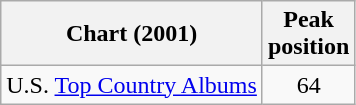<table class="wikitable">
<tr>
<th>Chart (2001)</th>
<th>Peak<br>position</th>
</tr>
<tr>
<td>U.S. <a href='#'>Top Country Albums</a></td>
<td align="center">64</td>
</tr>
</table>
